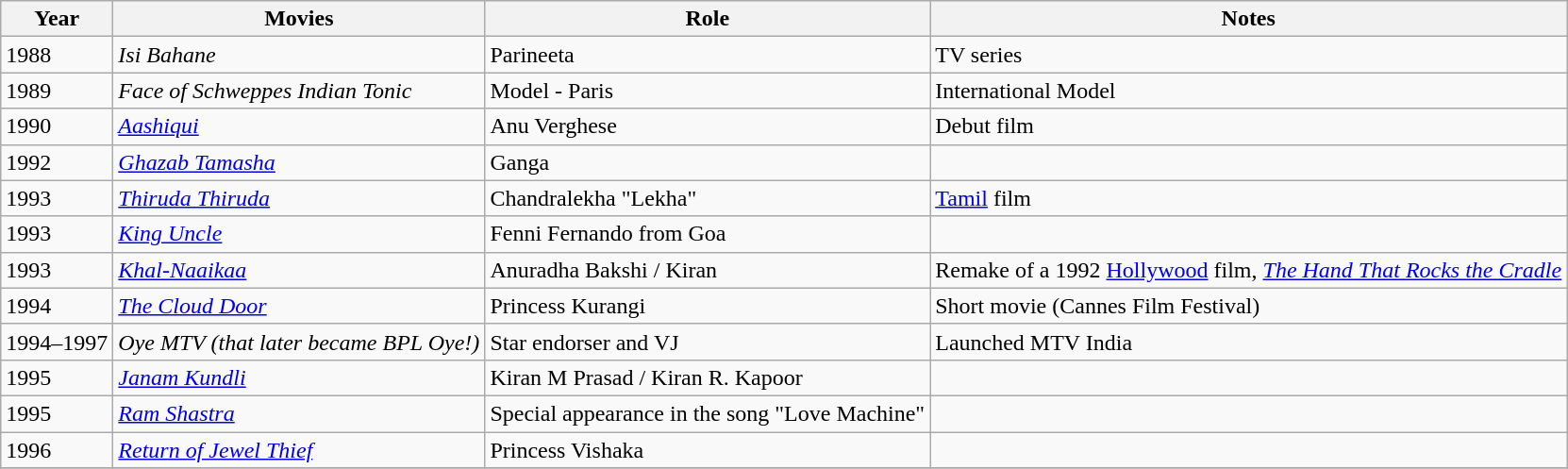<table class="wikitable sortable">
<tr>
<th>Year</th>
<th>Movies</th>
<th>Role</th>
<th>Notes</th>
</tr>
<tr>
<td>1988</td>
<td><em>Isi Bahane</em></td>
<td>Parineeta</td>
<td>TV series</td>
</tr>
<tr>
<td>1989</td>
<td><em>Face of Schweppes Indian Tonic</em></td>
<td>Model - Paris</td>
<td>International Model</td>
</tr>
<tr>
<td>1990</td>
<td><em><a href='#'>Aashiqui</a></em></td>
<td>Anu Verghese</td>
<td>Debut film</td>
</tr>
<tr>
<td>1992</td>
<td><em><a href='#'>Ghazab Tamasha</a></em></td>
<td>Ganga</td>
<td></td>
</tr>
<tr>
<td>1993</td>
<td><em><a href='#'>Thiruda Thiruda</a></em></td>
<td>Chandralekha "Lekha"</td>
<td><a href='#'>Tamil</a> film</td>
</tr>
<tr>
<td>1993</td>
<td><em><a href='#'>King Uncle</a></em></td>
<td>Fenni Fernando from Goa</td>
<td></td>
</tr>
<tr>
<td>1993</td>
<td><em><a href='#'>Khal-Naaikaa</a></em></td>
<td>Anuradha Bakshi / Kiran</td>
<td>Remake of a 1992 <a href='#'>Hollywood</a> film, <em><a href='#'>The Hand That Rocks the Cradle</a></em></td>
</tr>
<tr>
<td>1994</td>
<td><em><a href='#'>The Cloud Door</a></em></td>
<td>Princess Kurangi</td>
<td>Short movie (Cannes Film Festival)</td>
</tr>
<tr>
<td>1994–1997</td>
<td><em>Oye MTV (that later became BPL Oye!)</em></td>
<td>Star endorser and VJ</td>
<td>Launched MTV India</td>
</tr>
<tr>
<td>1995</td>
<td><em><a href='#'>Janam Kundli</a></em></td>
<td>Kiran M Prasad / Kiran R. Kapoor</td>
<td></td>
</tr>
<tr>
<td>1995</td>
<td><em><a href='#'>Ram Shastra</a></em></td>
<td>Special appearance in the song "Love Machine"</td>
<td></td>
</tr>
<tr>
<td>1996</td>
<td><em><a href='#'>Return of Jewel Thief</a></em></td>
<td>Princess Vishaka</td>
<td></td>
</tr>
<tr>
</tr>
</table>
